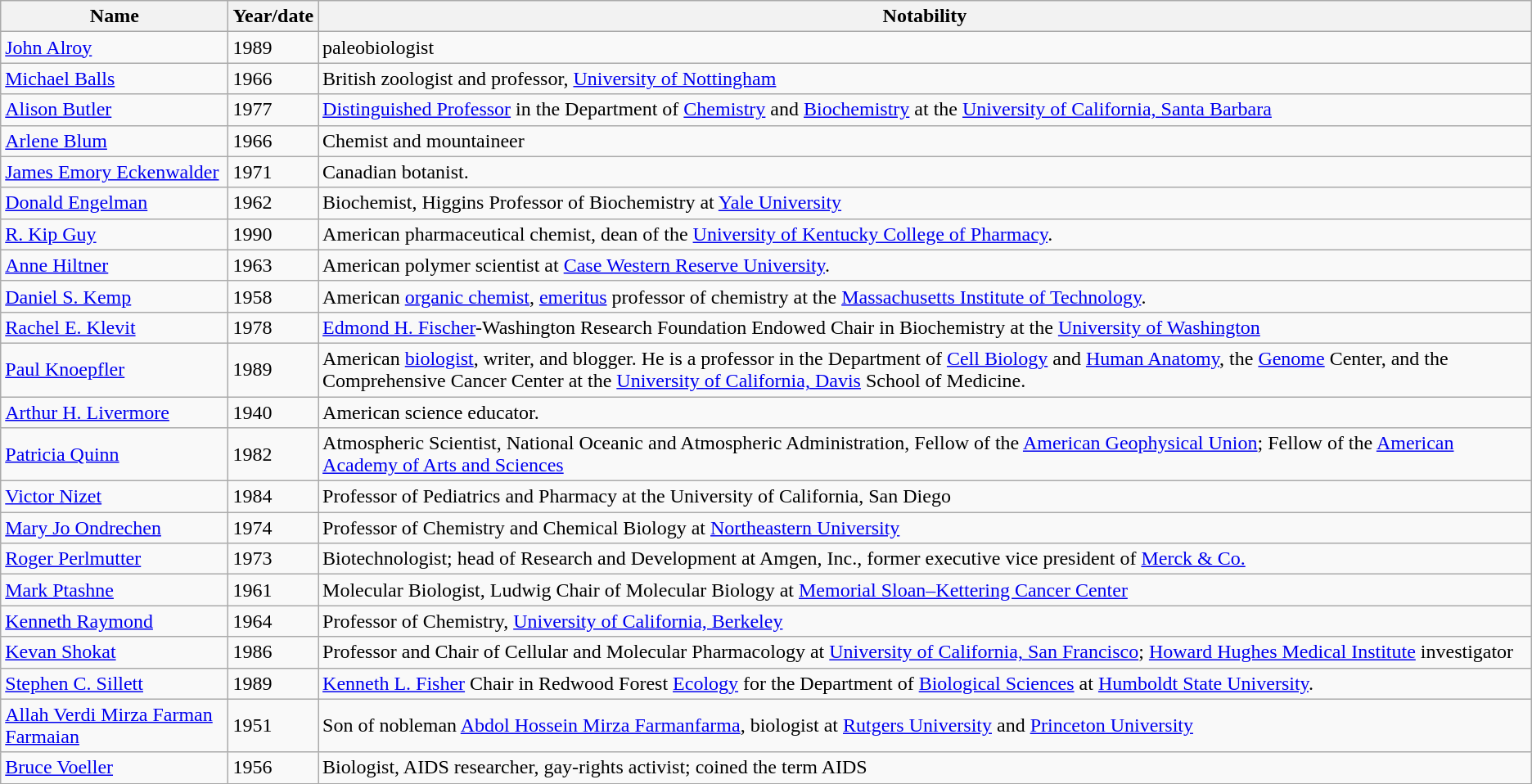<table class="wikitable">
<tr>
<th>Name</th>
<th>Year/date</th>
<th>Notability</th>
</tr>
<tr>
<td><a href='#'>John Alroy</a></td>
<td>1989</td>
<td>paleobiologist</td>
</tr>
<tr>
<td><a href='#'>Michael Balls</a></td>
<td>1966</td>
<td>British zoologist and professor, <a href='#'>University of Nottingham</a></td>
</tr>
<tr>
<td><a href='#'>Alison Butler</a></td>
<td>1977</td>
<td><a href='#'>Distinguished Professor</a> in the Department of <a href='#'>Chemistry</a> and <a href='#'>Biochemistry</a> at the <a href='#'>University of California, Santa Barbara</a></td>
</tr>
<tr>
<td><a href='#'>Arlene Blum</a></td>
<td>1966</td>
<td>Chemist and mountaineer</td>
</tr>
<tr>
<td><a href='#'>James Emory Eckenwalder</a></td>
<td>1971</td>
<td>Canadian botanist.</td>
</tr>
<tr>
<td><a href='#'>Donald Engelman</a></td>
<td>1962</td>
<td>Biochemist, Higgins Professor of Biochemistry at <a href='#'>Yale University</a></td>
</tr>
<tr>
<td><a href='#'>R. Kip Guy</a></td>
<td>1990</td>
<td>American pharmaceutical chemist, dean of the <a href='#'>University of Kentucky College of Pharmacy</a>.</td>
</tr>
<tr>
<td><a href='#'>Anne Hiltner</a></td>
<td>1963</td>
<td>American polymer scientist at <a href='#'>Case Western Reserve University</a>.</td>
</tr>
<tr>
<td><a href='#'>Daniel S. Kemp</a></td>
<td>1958</td>
<td>American <a href='#'>organic chemist</a>, <a href='#'>emeritus</a> professor of chemistry at the <a href='#'>Massachusetts Institute of Technology</a>.</td>
</tr>
<tr>
<td><a href='#'>Rachel E. Klevit</a></td>
<td>1978</td>
<td><a href='#'>Edmond H. Fischer</a>-Washington Research Foundation Endowed Chair in Biochemistry at the <a href='#'>University of Washington</a></td>
</tr>
<tr>
<td><a href='#'>Paul Knoepfler</a></td>
<td>1989</td>
<td>American <a href='#'>biologist</a>, writer, and blogger. He is a professor in the Department of <a href='#'>Cell Biology</a> and <a href='#'>Human Anatomy</a>, the <a href='#'>Genome</a> Center, and the Comprehensive Cancer Center at the <a href='#'>University of California, Davis</a> School of Medicine.</td>
</tr>
<tr>
<td><a href='#'>Arthur H. Livermore</a></td>
<td>1940</td>
<td>American science educator.</td>
</tr>
<tr>
<td><a href='#'>Patricia Quinn</a></td>
<td>1982</td>
<td>Atmospheric Scientist, National Oceanic and Atmospheric Administration, Fellow of the <a href='#'>American Geophysical Union</a>; Fellow of the <a href='#'>American Academy of Arts and Sciences</a></td>
</tr>
<tr>
<td><a href='#'>Victor Nizet</a></td>
<td>1984</td>
<td>Professor of Pediatrics and Pharmacy at the University of California, San Diego</td>
</tr>
<tr>
<td><a href='#'>Mary Jo Ondrechen</a></td>
<td>1974</td>
<td>Professor of Chemistry and Chemical Biology at <a href='#'>Northeastern University</a></td>
</tr>
<tr>
<td><a href='#'>Roger Perlmutter</a></td>
<td>1973</td>
<td>Biotechnologist; head of Research and Development at Amgen, Inc., former executive vice president of <a href='#'>Merck & Co.</a></td>
</tr>
<tr>
<td><a href='#'>Mark Ptashne</a></td>
<td>1961</td>
<td>Molecular Biologist, Ludwig Chair of Molecular Biology at <a href='#'>Memorial Sloan–Kettering Cancer Center</a></td>
</tr>
<tr>
<td><a href='#'>Kenneth Raymond</a></td>
<td>1964</td>
<td>Professor of Chemistry, <a href='#'>University of California, Berkeley</a></td>
</tr>
<tr>
<td><a href='#'>Kevan Shokat</a></td>
<td>1986</td>
<td>Professor and Chair of Cellular and Molecular Pharmacology at <a href='#'>University of California, San Francisco</a>; <a href='#'>Howard Hughes Medical Institute</a> investigator</td>
</tr>
<tr>
<td><a href='#'>Stephen C. Sillett</a></td>
<td>1989</td>
<td><a href='#'>Kenneth L. Fisher</a> Chair in Redwood Forest <a href='#'>Ecology</a> for the Department of <a href='#'>Biological Sciences</a> at <a href='#'>Humboldt State University</a>.</td>
</tr>
<tr>
<td><a href='#'>Allah Verdi Mirza Farman Farmaian</a></td>
<td>1951</td>
<td>Son of nobleman <a href='#'>Abdol Hossein Mirza Farmanfarma</a>, biologist at <a href='#'>Rutgers University</a> and <a href='#'>Princeton University</a></td>
</tr>
<tr>
<td><a href='#'>Bruce Voeller</a></td>
<td>1956</td>
<td>Biologist, AIDS researcher, gay-rights activist; coined the term AIDS</td>
</tr>
</table>
